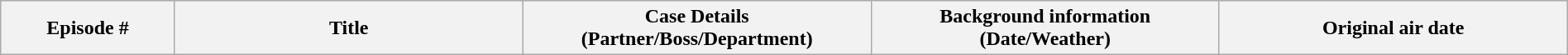<table class="wikitable plainrowheaders" style="width:100%; margin:auto;">
<tr style="text-align:left;" style="width:60%; margin:auto;">
<th scope="col" width="10%">Episode #</th>
<th scope="col" width="20%">Title</th>
<th scope="col" width="20%">Case Details<br>(Partner/Boss/Department)</th>
<th scope="col" width="20%">Background information<br>(Date/Weather)</th>
<th scope="col" width="20%">Original air date<br>

















































</th>
</tr>
</table>
